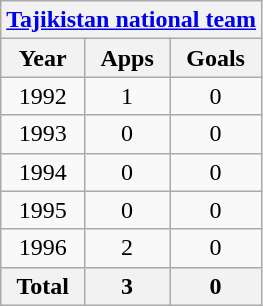<table class="wikitable" style="text-align:center">
<tr>
<th colspan=3><a href='#'>Tajikistan national team</a></th>
</tr>
<tr>
<th>Year</th>
<th>Apps</th>
<th>Goals</th>
</tr>
<tr>
<td>1992</td>
<td>1</td>
<td>0</td>
</tr>
<tr>
<td>1993</td>
<td>0</td>
<td>0</td>
</tr>
<tr>
<td>1994</td>
<td>0</td>
<td>0</td>
</tr>
<tr>
<td>1995</td>
<td>0</td>
<td>0</td>
</tr>
<tr>
<td>1996</td>
<td>2</td>
<td>0</td>
</tr>
<tr>
<th>Total</th>
<th>3</th>
<th>0</th>
</tr>
</table>
